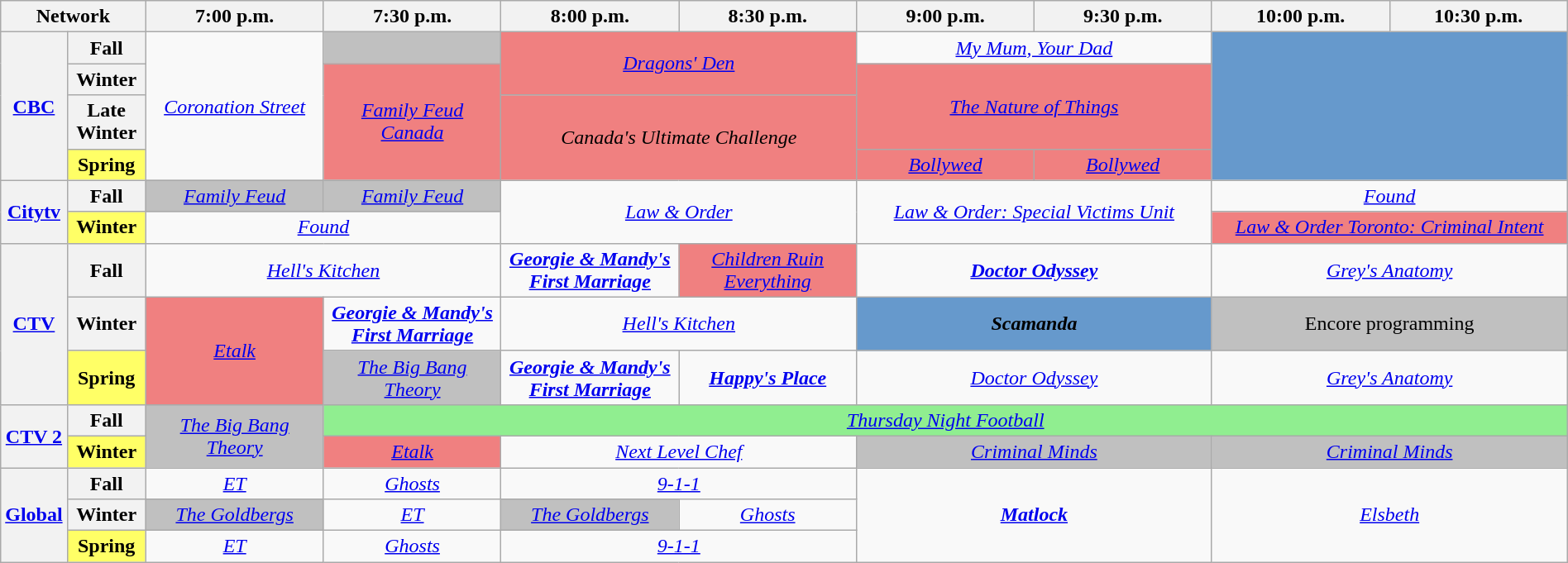<table class=wikitable style=width:100%;margin-right:0;text-align:center>
<tr>
<th style=width:8% colspan=2>Network</th>
<th style=width:11.5%>7:00 p.m.</th>
<th style=width:11.5%>7:30 p.m.</th>
<th style=width:11.5%>8:00 p.m.</th>
<th style=width:11.5%>8:30 p.m.</th>
<th style=width:11.5%>9:00 p.m.</th>
<th style=width:11.5%>9:30 p.m.</th>
<th style=width:11.5%>10:00 p.m.</th>
<th style=width:11.5%>10:30 p.m.</th>
</tr>
<tr>
<th rowspan=4><a href='#'>CBC</a></th>
<th>Fall</th>
<td rowspan=4><em><a href='#'>Coronation Street</a></em></td>
<td style=background:#C0C0C0> </td>
<td colspan=2 style=background:#F08080 rowspan=2><em><a href='#'>Dragons' Den</a></em> </td>
<td colspan=2><em><a href='#'>My Mum, Your Dad</a></em> </td>
<td colspan=2 style=background:#6699CC rowspan=4></td>
</tr>
<tr>
<th>Winter</th>
<td rowspan=3 style=background:#F08080><em><a href='#'>Family Feud Canada</a></em> </td>
<td colspan=2 style=background:#F08080 rowspan=2><em><a href='#'>The Nature of Things</a></em> </td>
</tr>
<tr>
<th>Late Winter</th>
<td colspan=2 style=background:#F08080 rowspan=2><em>Canada's Ultimate Challenge</em> </td>
</tr>
<tr>
<th style=background:#FFFF66>Spring</th>
<td style=background:#F08080><em><a href='#'>Bollywed</a></em> </td>
<td style=background:#F08080><em><a href='#'>Bollywed</a></em> </td>
</tr>
<tr>
<th rowspan=2><a href='#'>Citytv</a></th>
<th>Fall</th>
<td style=background:#C0C0C0><em><a href='#'>Family Feud</a></em> </td>
<td style=background:#C0C0C0><em><a href='#'>Family Feud</a></em> </td>
<td colspan=2 rowspan=2><em><a href='#'>Law & Order</a></em> </td>
<td colspan=2 rowspan=2><em><a href='#'>Law & Order: Special Victims Unit</a></em> </td>
<td colspan=2><em><a href='#'>Found</a></em> </td>
</tr>
<tr>
<th style=background:#FFFF66>Winter</th>
<td colspan=2><em><a href='#'>Found</a></em> </td>
<td colspan=2 style=background:#F08080><em><a href='#'>Law & Order Toronto: Criminal Intent</a></em> </td>
</tr>
<tr>
<th rowspan=3><a href='#'>CTV</a></th>
<th>Fall</th>
<td colspan=2><em><a href='#'>Hell's Kitchen</a></em> </td>
<td><strong><em><a href='#'>Georgie & Mandy's First Marriage</a></em></strong> </td>
<td style=background:#F08080><em><a href='#'>Children Ruin Everything</a></em> </td>
<td colspan=2><strong><em><a href='#'>Doctor Odyssey</a></em></strong> </td>
<td colspan=2><em><a href='#'>Grey's Anatomy</a></em> </td>
</tr>
<tr>
<th>Winter</th>
<td style=background:#F08080 rowspan=2><em><a href='#'>Etalk</a></em></td>
<td><strong><em><a href='#'>Georgie & Mandy's First Marriage</a></em></strong></td>
<td colspan=2><em><a href='#'>Hell's Kitchen</a></em></td>
<td colspan=2 style=background:#6699CC><strong><em>Scamanda</em></strong> </td>
<td style=background:#C0C0C0 colspan=2>Encore programming</td>
</tr>
<tr>
<th style=background:#FFFF66>Spring</th>
<td style=background:#C0C0C0><em><a href='#'>The Big Bang Theory</a></em> </td>
<td><strong><em><a href='#'>Georgie & Mandy's First Marriage</a></em></strong></td>
<td><strong><em><a href='#'>Happy's Place</a></em></strong></td>
<td colspan=2><em><a href='#'>Doctor Odyssey</a></em> </td>
<td colspan=2><em><a href='#'>Grey's Anatomy</a></em> </td>
</tr>
<tr>
<th rowspan=2><a href='#'>CTV 2</a></th>
<th>Fall</th>
<td style=background:#C0C0C0 rowspan=2><em><a href='#'>The Big Bang Theory</a></em> </td>
<td style=background:lightgreen colspan=7><em><a href='#'>Thursday Night Football</a></em></td>
</tr>
<tr>
<th style="background:#FFFF66;">Winter</th>
<td style=background:#F08080><em><a href='#'>Etalk</a></em></td>
<td colspan=2><em><a href='#'>Next Level Chef</a></em></td>
<td style=background:#C0C0C0 colspan=2><em><a href='#'>Criminal Minds</a></em> </td>
<td style=background:#C0C0C0 colspan=2><em><a href='#'>Criminal Minds</a></em> </td>
</tr>
<tr>
<th rowspan=3><a href='#'>Global</a></th>
<th>Fall</th>
<td><em><a href='#'>ET</a></em></td>
<td><em><a href='#'>Ghosts</a></em> </td>
<td colspan=2><em><a href='#'>9-1-1</a></em> </td>
<td colspan=2 rowspan=3><strong><em><a href='#'>Matlock</a></em></strong> </td>
<td colspan=2 rowspan=3><em><a href='#'>Elsbeth</a></em> </td>
</tr>
<tr>
<th>Winter</th>
<td style=background:#C0C0C0><em><a href='#'>The Goldbergs</a></em> </td>
<td><em><a href='#'>ET</a></em></td>
<td style=background:#C0C0C0><em><a href='#'>The Goldbergs</a></em> </td>
<td><em><a href='#'>Ghosts</a></em></td>
</tr>
<tr>
<th style=background:#FFFF66>Spring</th>
<td><em><a href='#'>ET</a></em></td>
<td><em><a href='#'>Ghosts</a></em></td>
<td colspan=2><em><a href='#'>9-1-1</a></em></td>
</tr>
</table>
